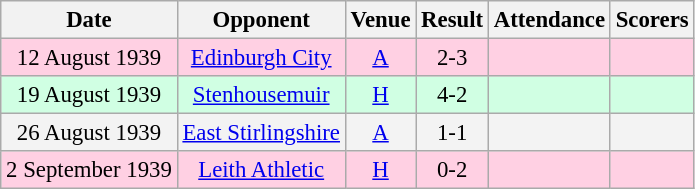<table class="wikitable sortable" style="font-size:95%; text-align:center">
<tr>
<th>Date</th>
<th>Opponent</th>
<th>Venue</th>
<th>Result</th>
<th>Attendance</th>
<th>Scorers</th>
</tr>
<tr bgcolor = "#ffd0e3">
<td>12 August 1939</td>
<td><a href='#'>Edinburgh City</a></td>
<td><a href='#'>A</a></td>
<td>2-3</td>
<td></td>
<td></td>
</tr>
<tr bgcolor = "#d0ffe3">
<td>19 August 1939</td>
<td><a href='#'>Stenhousemuir</a></td>
<td><a href='#'>H</a></td>
<td>4-2</td>
<td></td>
<td></td>
</tr>
<tr bgcolor = "#f3f3f3">
<td>26 August 1939</td>
<td><a href='#'>East Stirlingshire</a></td>
<td><a href='#'>A</a></td>
<td>1-1</td>
<td></td>
<td></td>
</tr>
<tr bgcolor = "#ffd0e3">
<td>2 September 1939</td>
<td><a href='#'>Leith Athletic</a></td>
<td><a href='#'>H</a></td>
<td>0-2</td>
<td></td>
<td></td>
</tr>
</table>
